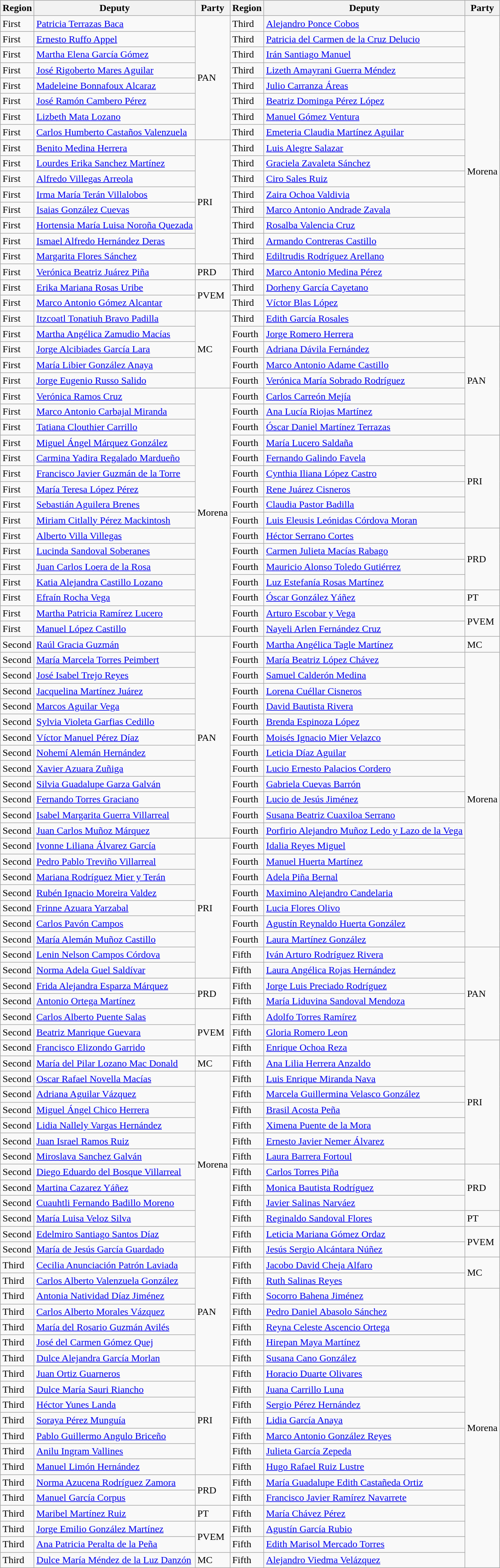<table class="wikitable" class="wikitable mw-collapsible mw-collapsed">
<tr style="background:#efefef;">
<th><strong>Region</strong></th>
<th><strong>Deputy</strong></th>
<th><strong>Party</strong></th>
<th><strong>Region</strong></th>
<th><strong>Deputy</strong></th>
<th><strong>Party</strong></th>
</tr>
<tr>
<td>First</td>
<td><a href='#'>Patricia Terrazas Baca</a></td>
<td rowspan="8">PAN</td>
<td>Third</td>
<td><a href='#'>Alejandro Ponce Cobos</a></td>
<td rowspan="20">Morena</td>
</tr>
<tr>
<td>First</td>
<td><a href='#'>Ernesto Ruffo Appel</a></td>
<td>Third</td>
<td><a href='#'>Patricia del Carmen de la Cruz Delucio</a></td>
</tr>
<tr>
<td>First</td>
<td><a href='#'>Martha Elena García Gómez</a></td>
<td>Third</td>
<td><a href='#'>Irán Santiago Manuel</a></td>
</tr>
<tr>
<td>First</td>
<td><a href='#'>José Rigoberto Mares Aguilar</a></td>
<td>Third</td>
<td><a href='#'>Lizeth Amayrani Guerra Méndez</a></td>
</tr>
<tr>
<td>First</td>
<td><a href='#'>Madeleine Bonnafoux Alcaraz</a></td>
<td>Third</td>
<td><a href='#'>Julio Carranza Áreas</a></td>
</tr>
<tr>
<td>First</td>
<td><a href='#'>José Ramón Cambero Pérez</a></td>
<td>Third</td>
<td><a href='#'>Beatriz Dominga Pérez López</a></td>
</tr>
<tr>
<td>First</td>
<td><a href='#'>Lizbeth Mata Lozano</a></td>
<td>Third</td>
<td><a href='#'>Manuel Gómez Ventura</a></td>
</tr>
<tr>
<td>First</td>
<td><a href='#'>Carlos Humberto Castaños Valenzuela</a></td>
<td>Third</td>
<td><a href='#'>Emeteria Claudia Martínez Aguilar</a></td>
</tr>
<tr>
<td>First</td>
<td><a href='#'>Benito Medina Herrera</a></td>
<td rowspan="8">PRI</td>
<td>Third</td>
<td><a href='#'>Luis Alegre Salazar</a></td>
</tr>
<tr>
<td>First</td>
<td><a href='#'>Lourdes Erika Sanchez Martínez</a></td>
<td>Third</td>
<td><a href='#'>Graciela Zavaleta Sánchez</a></td>
</tr>
<tr>
<td>First</td>
<td><a href='#'>Alfredo Villegas Arreola</a></td>
<td>Third</td>
<td><a href='#'>Ciro Sales Ruiz</a></td>
</tr>
<tr>
<td>First</td>
<td><a href='#'>Irma María Terán Villalobos</a></td>
<td>Third</td>
<td><a href='#'>Zaira Ochoa Valdivia</a></td>
</tr>
<tr>
<td>First</td>
<td><a href='#'>Isaias González Cuevas</a></td>
<td>Third</td>
<td><a href='#'>Marco Antonio Andrade Zavala</a></td>
</tr>
<tr>
<td>First</td>
<td><a href='#'>Hortensia María Luisa Noroña Quezada</a></td>
<td>Third</td>
<td><a href='#'>Rosalba Valencia Cruz</a></td>
</tr>
<tr>
<td>First</td>
<td><a href='#'>Ismael Alfredo Hernández Deras</a></td>
<td>Third</td>
<td><a href='#'>Armando Contreras Castillo</a></td>
</tr>
<tr>
<td>First</td>
<td><a href='#'>Margarita Flores Sánchez</a></td>
<td>Third</td>
<td><a href='#'>Ediltrudis Rodríguez Arellano</a></td>
</tr>
<tr>
<td>First</td>
<td><a href='#'>Verónica Beatriz Juárez Piña</a></td>
<td>PRD</td>
<td>Third</td>
<td><a href='#'>Marco Antonio Medina Pérez</a></td>
</tr>
<tr>
<td>First</td>
<td><a href='#'>Erika Mariana Rosas Uribe</a></td>
<td rowspan="2">PVEM</td>
<td>Third</td>
<td><a href='#'>Dorheny García Cayetano</a></td>
</tr>
<tr>
<td>First</td>
<td><a href='#'>Marco Antonio Gómez Alcantar</a></td>
<td>Third</td>
<td><a href='#'>Víctor Blas López</a></td>
</tr>
<tr>
<td>First</td>
<td><a href='#'>Itzcoatl Tonatiuh Bravo Padilla</a></td>
<td rowspan="5">MC</td>
<td>Third</td>
<td><a href='#'>Edith García Rosales</a></td>
</tr>
<tr>
<td>First</td>
<td><a href='#'>Martha Angélica Zamudio Macías</a></td>
<td>Fourth</td>
<td><a href='#'>Jorge Romero Herrera</a></td>
<td rowspan="7">PAN</td>
</tr>
<tr>
<td>First</td>
<td><a href='#'>Jorge Alcibiades García Lara</a></td>
<td>Fourth</td>
<td><a href='#'>Adriana Dávila Fernández</a></td>
</tr>
<tr>
<td>First</td>
<td><a href='#'>María Libier González Anaya</a></td>
<td>Fourth</td>
<td><a href='#'>Marco Antonio Adame Castillo</a></td>
</tr>
<tr>
<td>First</td>
<td><a href='#'>Jorge Eugenio Russo Salido</a></td>
<td>Fourth</td>
<td><a href='#'>Verónica María Sobrado Rodríguez</a></td>
</tr>
<tr>
<td>First</td>
<td><a href='#'>Verónica Ramos Cruz</a></td>
<td rowspan="16">Morena</td>
<td>Fourth</td>
<td><a href='#'>Carlos Carreón Mejía</a></td>
</tr>
<tr>
<td>First</td>
<td><a href='#'>Marco Antonio Carbajal Miranda</a></td>
<td>Fourth</td>
<td><a href='#'>Ana Lucía Riojas Martínez</a></td>
</tr>
<tr>
<td>First</td>
<td><a href='#'>Tatiana Clouthier Carrillo</a></td>
<td>Fourth</td>
<td><a href='#'>Óscar Daniel Martínez Terrazas</a></td>
</tr>
<tr>
<td>First</td>
<td><a href='#'>Miguel Ángel Márquez González</a></td>
<td>Fourth</td>
<td><a href='#'>María Lucero Saldaña</a></td>
<td rowspan="6">PRI</td>
</tr>
<tr>
<td>First</td>
<td><a href='#'>Carmina Yadira Regalado Mardueño</a></td>
<td>Fourth</td>
<td><a href='#'>Fernando Galindo Favela</a></td>
</tr>
<tr>
<td>First</td>
<td><a href='#'>Francisco Javier Guzmán de la Torre</a></td>
<td>Fourth</td>
<td><a href='#'>Cynthia Iliana López Castro</a></td>
</tr>
<tr>
<td>First</td>
<td><a href='#'>María Teresa López Pérez</a></td>
<td>Fourth</td>
<td><a href='#'>Rene Juárez Cisneros</a></td>
</tr>
<tr>
<td>First</td>
<td><a href='#'>Sebastián Aguilera Brenes</a></td>
<td>Fourth</td>
<td><a href='#'>Claudia Pastor Badilla</a></td>
</tr>
<tr>
<td>First</td>
<td><a href='#'>Miriam Citlally Pérez Mackintosh</a></td>
<td>Fourth</td>
<td><a href='#'>Luis Eleusis Leónidas Córdova Moran</a></td>
</tr>
<tr>
<td>First</td>
<td><a href='#'>Alberto Villa Villegas</a></td>
<td>Fourth</td>
<td><a href='#'>Héctor Serrano Cortes</a></td>
<td rowspan="4">PRD</td>
</tr>
<tr>
<td>First</td>
<td><a href='#'>Lucinda Sandoval Soberanes</a></td>
<td>Fourth</td>
<td><a href='#'>Carmen Julieta Macías Rabago</a></td>
</tr>
<tr>
<td>First</td>
<td><a href='#'>Juan Carlos Loera de la Rosa</a></td>
<td>Fourth</td>
<td><a href='#'>Mauricio Alonso Toledo Gutiérrez</a></td>
</tr>
<tr>
<td>First</td>
<td><a href='#'>Katia Alejandra Castillo Lozano</a></td>
<td>Fourth</td>
<td><a href='#'>Luz Estefanía Rosas Martínez</a></td>
</tr>
<tr>
<td>First</td>
<td><a href='#'>Efraín Rocha Vega</a></td>
<td>Fourth</td>
<td><a href='#'>Óscar González Yáñez</a></td>
<td>PT</td>
</tr>
<tr>
<td>First</td>
<td><a href='#'>Martha Patricia Ramírez Lucero</a></td>
<td>Fourth</td>
<td><a href='#'>Arturo Escobar y Vega</a></td>
<td rowspan="2">PVEM</td>
</tr>
<tr>
<td>First</td>
<td><a href='#'>Manuel López Castillo</a></td>
<td>Fourth</td>
<td><a href='#'>Nayeli Arlen Fernández Cruz</a></td>
</tr>
<tr>
<td>Second</td>
<td><a href='#'>Raúl Gracia Guzmán</a></td>
<td rowspan="13">PAN</td>
<td>Fourth</td>
<td><a href='#'>Martha Angélica Tagle Martínez</a></td>
<td>MC</td>
</tr>
<tr>
<td>Second</td>
<td><a href='#'>María Marcela Torres Peimbert</a></td>
<td>Fourth</td>
<td><a href='#'>María Beatriz López Chávez</a></td>
<td rowspan="19">Morena</td>
</tr>
<tr>
<td>Second</td>
<td><a href='#'>José Isabel Trejo Reyes</a></td>
<td>Fourth</td>
<td><a href='#'>Samuel Calderón Medina</a></td>
</tr>
<tr>
<td>Second</td>
<td><a href='#'>Jacquelina Martínez Juárez</a></td>
<td>Fourth</td>
<td><a href='#'>Lorena Cuéllar Cisneros</a></td>
</tr>
<tr>
<td>Second</td>
<td><a href='#'>Marcos Aguilar Vega</a></td>
<td>Fourth</td>
<td><a href='#'>David Bautista Rivera</a></td>
</tr>
<tr>
<td>Second</td>
<td><a href='#'>Sylvia Violeta Garfias Cedillo</a></td>
<td>Fourth</td>
<td><a href='#'>Brenda Espinoza López</a></td>
</tr>
<tr>
<td>Second</td>
<td><a href='#'>Víctor Manuel Pérez Díaz</a></td>
<td>Fourth</td>
<td><a href='#'>Moisés Ignacio Mier Velazco</a></td>
</tr>
<tr>
<td>Second</td>
<td><a href='#'>Nohemí Alemán Hernández</a></td>
<td>Fourth</td>
<td><a href='#'>Leticia Díaz Aguilar</a></td>
</tr>
<tr>
<td>Second</td>
<td><a href='#'>Xavier Azuara Zuñiga</a></td>
<td>Fourth</td>
<td><a href='#'>Lucio Ernesto Palacios Cordero</a></td>
</tr>
<tr>
<td>Second</td>
<td><a href='#'>Silvia Guadalupe Garza Galván</a></td>
<td>Fourth</td>
<td><a href='#'>Gabriela Cuevas Barrón</a></td>
</tr>
<tr>
<td>Second</td>
<td><a href='#'>Fernando Torres Graciano</a></td>
<td>Fourth</td>
<td><a href='#'>Lucio de Jesús Jiménez</a></td>
</tr>
<tr>
<td>Second</td>
<td><a href='#'>Isabel Margarita Guerra Villarreal</a></td>
<td>Fourth</td>
<td><a href='#'>Susana Beatriz Cuaxiloa Serrano</a></td>
</tr>
<tr>
<td>Second</td>
<td><a href='#'>Juan Carlos Muñoz Márquez</a></td>
<td>Fourth</td>
<td><a href='#'>Porfirio Alejandro Muñoz Ledo y Lazo de la Vega</a></td>
</tr>
<tr>
<td>Second</td>
<td><a href='#'>Ivonne Liliana Álvarez García</a></td>
<td rowspan="9">PRI</td>
<td>Fourth</td>
<td><a href='#'>Idalia Reyes Miguel</a></td>
</tr>
<tr>
<td>Second</td>
<td><a href='#'>Pedro Pablo Treviño Villarreal</a></td>
<td>Fourth</td>
<td><a href='#'>Manuel Huerta Martínez</a></td>
</tr>
<tr>
<td>Second</td>
<td><a href='#'>Mariana Rodríguez Mier y Terán</a></td>
<td>Fourth</td>
<td><a href='#'>Adela Piña Bernal</a></td>
</tr>
<tr>
<td>Second</td>
<td><a href='#'>Rubén Ignacio Moreira Valdez</a></td>
<td>Fourth</td>
<td><a href='#'>Maximino Alejandro Candelaria</a></td>
</tr>
<tr>
<td>Second</td>
<td><a href='#'>Frinne Azuara Yarzabal</a></td>
<td>Fourth</td>
<td><a href='#'>Lucia Flores Olivo</a></td>
</tr>
<tr>
<td>Second</td>
<td><a href='#'>Carlos Pavón Campos</a></td>
<td>Fourth</td>
<td><a href='#'>Agustín Reynaldo Huerta González</a></td>
</tr>
<tr>
<td>Second</td>
<td><a href='#'>María Alemán Muñoz Castillo</a></td>
<td>Fourth</td>
<td><a href='#'>Laura Martínez González</a></td>
</tr>
<tr>
<td>Second</td>
<td><a href='#'>Lenin Nelson Campos Córdova</a></td>
<td>Fifth</td>
<td><a href='#'>Iván Arturo Rodríguez Rivera</a></td>
<td rowspan="6">PAN</td>
</tr>
<tr>
<td>Second</td>
<td><a href='#'>Norma Adela Guel Saldívar</a></td>
<td>Fifth</td>
<td><a href='#'>Laura Angélica Rojas Hernández</a></td>
</tr>
<tr>
<td>Second</td>
<td><a href='#'>Frida Alejandra Esparza Márquez</a></td>
<td rowspan="2">PRD</td>
<td>Fifth</td>
<td><a href='#'>Jorge Luis Preciado Rodríguez</a></td>
</tr>
<tr>
<td>Second</td>
<td><a href='#'>Antonio Ortega Martínez</a></td>
<td>Fifth</td>
<td><a href='#'>María Liduvina Sandoval Mendoza</a></td>
</tr>
<tr>
<td>Second</td>
<td><a href='#'>Carlos Alberto Puente Salas</a></td>
<td rowspan="3">PVEM</td>
<td>Fifth</td>
<td><a href='#'>Adolfo Torres Ramírez</a></td>
</tr>
<tr>
<td>Second</td>
<td><a href='#'>Beatriz Manrique Guevara</a></td>
<td>Fifth</td>
<td><a href='#'>Gloria Romero Leon</a></td>
</tr>
<tr>
<td>Second</td>
<td><a href='#'>Francisco Elizondo Garrido</a></td>
<td>Fifth</td>
<td><a href='#'>Enrique Ochoa Reza</a></td>
<td rowspan="8">PRI</td>
</tr>
<tr>
<td>Second</td>
<td><a href='#'>María del Pilar Lozano Mac Donald</a></td>
<td>MC</td>
<td>Fifth</td>
<td><a href='#'>Ana Lilia Herrera Anzaldo</a></td>
</tr>
<tr>
<td>Second</td>
<td><a href='#'>Oscar Rafael Novella Macías</a></td>
<td rowspan="12">Morena</td>
<td>Fifth</td>
<td><a href='#'>Luis Enrique Miranda Nava</a></td>
</tr>
<tr>
<td>Second</td>
<td><a href='#'>Adriana Aguilar Vázquez</a></td>
<td>Fifth</td>
<td><a href='#'>Marcela Guillermina Velasco González</a></td>
</tr>
<tr>
<td>Second</td>
<td><a href='#'>Miguel Ángel Chico Herrera</a></td>
<td>Fifth</td>
<td><a href='#'>Brasil Acosta Peña</a></td>
</tr>
<tr>
<td>Second</td>
<td><a href='#'>Lidia Nallely Vargas Hernández</a></td>
<td>Fifth</td>
<td><a href='#'>Ximena Puente de la Mora</a></td>
</tr>
<tr>
<td>Second</td>
<td><a href='#'>Juan Israel Ramos Ruiz</a></td>
<td>Fifth</td>
<td><a href='#'>Ernesto Javier Nemer Álvarez</a></td>
</tr>
<tr>
<td>Second</td>
<td><a href='#'>Miroslava Sanchez Galván</a></td>
<td>Fifth</td>
<td><a href='#'>Laura Barrera Fortoul</a></td>
</tr>
<tr>
<td>Second</td>
<td><a href='#'>Diego Eduardo del Bosque Villarreal</a></td>
<td>Fifth</td>
<td><a href='#'>Carlos Torres Piña</a></td>
<td rowspan="3">PRD</td>
</tr>
<tr>
<td>Second</td>
<td><a href='#'>Martina Cazarez Yáñez</a></td>
<td>Fifth</td>
<td><a href='#'>Monica Bautista Rodríguez</a></td>
</tr>
<tr>
<td>Second</td>
<td><a href='#'>Cuauhtli Fernando Badillo Moreno</a></td>
<td>Fifth</td>
<td><a href='#'>Javier Salinas Narváez</a></td>
</tr>
<tr>
<td>Second</td>
<td><a href='#'>María Luisa Veloz Silva</a></td>
<td>Fifth</td>
<td><a href='#'>Reginaldo Sandoval Flores</a></td>
<td>PT</td>
</tr>
<tr>
<td>Second</td>
<td><a href='#'>Edelmiro Santiago Santos Díaz</a></td>
<td>Fifth</td>
<td><a href='#'>Leticia Mariana Gómez Ordaz</a></td>
<td rowspan="2">PVEM</td>
</tr>
<tr>
<td>Second</td>
<td><a href='#'>María de Jesús García Guardado</a></td>
<td>Fifth</td>
<td><a href='#'>Jesús Sergio Alcántara Núñez</a></td>
</tr>
<tr>
<td>Third</td>
<td><a href='#'>Cecilia Anunciación Patrón Laviada</a></td>
<td rowspan="7">PAN</td>
<td>Fifth</td>
<td><a href='#'>Jacobo David Cheja Alfaro</a></td>
<td rowspan="2">MC</td>
</tr>
<tr>
<td>Third</td>
<td><a href='#'>Carlos Alberto Valenzuela González</a></td>
<td>Fifth</td>
<td><a href='#'>Ruth Salinas Reyes</a></td>
</tr>
<tr>
<td>Third</td>
<td><a href='#'>Antonia Natividad Díaz Jiménez</a></td>
<td>Fifth</td>
<td><a href='#'>Socorro Bahena Jiménez</a></td>
<td rowspan="18">Morena</td>
</tr>
<tr>
<td>Third</td>
<td><a href='#'>Carlos Alberto Morales Vázquez</a></td>
<td>Fifth</td>
<td><a href='#'>Pedro Daniel Abasolo Sánchez</a></td>
</tr>
<tr>
<td>Third</td>
<td><a href='#'>María del Rosario Guzmán Avilés</a></td>
<td>Fifth</td>
<td><a href='#'>Reyna Celeste Ascencio Ortega</a></td>
</tr>
<tr>
<td>Third</td>
<td><a href='#'>José del Carmen Gómez Quej</a></td>
<td>Fifth</td>
<td><a href='#'>Hirepan Maya Martínez</a></td>
</tr>
<tr>
<td>Third</td>
<td><a href='#'>Dulce Alejandra García Morlan</a></td>
<td>Fifth</td>
<td><a href='#'>Susana Cano González</a></td>
</tr>
<tr>
<td>Third</td>
<td><a href='#'>Juan Ortiz Guarneros</a></td>
<td rowspan="7">PRI</td>
<td>Fifth</td>
<td><a href='#'>Horacio Duarte Olivares</a></td>
</tr>
<tr>
<td>Third</td>
<td><a href='#'>Dulce María Sauri Riancho</a></td>
<td>Fifth</td>
<td><a href='#'>Juana Carrillo Luna</a></td>
</tr>
<tr>
<td>Third</td>
<td><a href='#'>Héctor Yunes Landa</a></td>
<td>Fifth</td>
<td><a href='#'>Sergio Pérez Hernández</a></td>
</tr>
<tr>
<td>Third</td>
<td><a href='#'>Soraya Pérez Munguía</a></td>
<td>Fifth</td>
<td><a href='#'>Lidia García Anaya</a></td>
</tr>
<tr>
<td>Third</td>
<td><a href='#'>Pablo Guillermo Angulo Briceño</a></td>
<td>Fifth</td>
<td><a href='#'>Marco Antonio González Reyes</a></td>
</tr>
<tr>
<td>Third</td>
<td><a href='#'>Anilu Ingram Vallines</a></td>
<td>Fifth</td>
<td><a href='#'>Julieta García Zepeda</a></td>
</tr>
<tr>
<td>Third</td>
<td><a href='#'>Manuel Limón Hernández</a></td>
<td>Fifth</td>
<td><a href='#'>Hugo Rafael Ruiz Lustre</a></td>
</tr>
<tr>
<td>Third</td>
<td><a href='#'>Norma Azucena Rodríguez Zamora</a></td>
<td rowspan="2">PRD</td>
<td>Fifth</td>
<td><a href='#'>María Guadalupe Edith Castañeda Ortiz</a></td>
</tr>
<tr>
<td>Third</td>
<td><a href='#'>Manuel García Corpus</a></td>
<td>Fifth</td>
<td><a href='#'>Francisco Javier Ramírez Navarrete</a></td>
</tr>
<tr>
<td>Third</td>
<td><a href='#'>Maribel Martínez Ruiz</a></td>
<td>PT</td>
<td>Fifth</td>
<td><a href='#'>María Chávez Pérez</a></td>
</tr>
<tr>
<td>Third</td>
<td><a href='#'>Jorge Emilio González Martínez</a></td>
<td rowspan="2">PVEM</td>
<td>Fifth</td>
<td><a href='#'>Agustín García Rubio</a></td>
</tr>
<tr>
<td>Third</td>
<td><a href='#'>Ana Patricia Peralta de la Peña</a></td>
<td>Fifth</td>
<td><a href='#'>Edith Marisol Mercado Torres</a></td>
</tr>
<tr>
<td>Third</td>
<td><a href='#'>Dulce María Méndez de la Luz Danzón</a></td>
<td>MC</td>
<td>Fifth</td>
<td><a href='#'>Alejandro Viedma Velázquez</a></td>
</tr>
</table>
